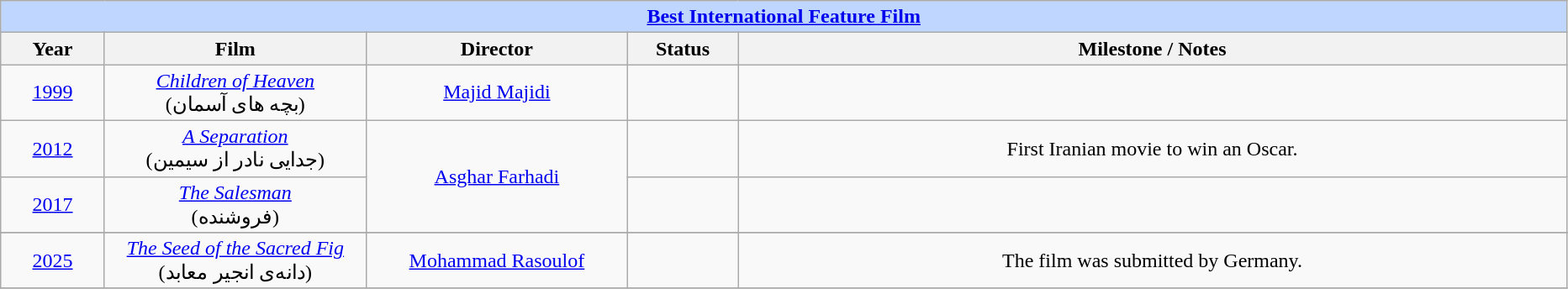<table class="wikitable" style="text-align: center">
<tr style="background:#bfd7ff;">
<td colspan="6" style="text-align:center;"><strong><a href='#'>Best International Feature Film</a></strong></td>
</tr>
<tr style="background:#ebf5ff;">
<th style="width:075px;">Year</th>
<th style="width:200px;">Film</th>
<th style="width:200px;">Director</th>
<th style="width:080px;">Status</th>
<th style="width:650px;">Milestone / Notes</th>
</tr>
<tr>
<td><a href='#'>1999</a></td>
<td><em><a href='#'>Children of Heaven</a></em><br>(بچه های آسمان)</td>
<td><a href='#'>Majid Majidi</a></td>
<td></td>
<td></td>
</tr>
<tr>
<td><a href='#'>2012</a></td>
<td><em><a href='#'>A Separation</a></em><br>(جدایی نادر از سیمین)</td>
<td rowspan="2"><a href='#'>Asghar Farhadi</a></td>
<td></td>
<td>First Iranian movie to win an Oscar.</td>
</tr>
<tr>
<td><a href='#'>2017</a></td>
<td><em><a href='#'>The Salesman</a></em><br>(فروشنده)</td>
<td></td>
<td></td>
</tr>
<tr>
</tr>
<tr>
<td><a href='#'>2025</a></td>
<td><em><a href='#'>The Seed of the Sacred Fig</a></em><br>(دانه‌ی انجیر معابد)</td>
<td><a href='#'>Mohammad Rasoulof</a></td>
<td></td>
<td>The film was submitted by Germany.</td>
</tr>
<tr>
</tr>
</table>
